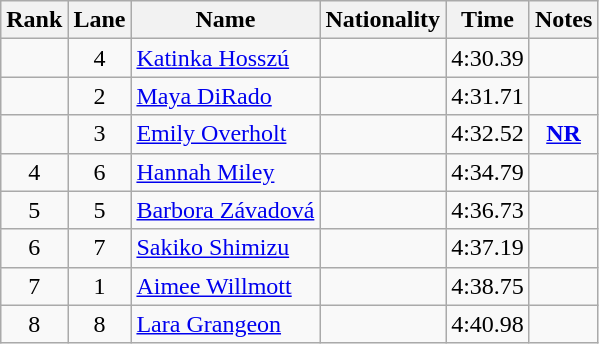<table class="wikitable sortable" style="text-align:center">
<tr>
<th>Rank</th>
<th>Lane</th>
<th>Name</th>
<th>Nationality</th>
<th>Time</th>
<th>Notes</th>
</tr>
<tr>
<td></td>
<td>4</td>
<td align=left><a href='#'>Katinka Hosszú</a></td>
<td align=left></td>
<td>4:30.39</td>
<td></td>
</tr>
<tr>
<td></td>
<td>2</td>
<td align=left><a href='#'>Maya DiRado</a></td>
<td align=left></td>
<td>4:31.71</td>
<td></td>
</tr>
<tr>
<td></td>
<td>3</td>
<td align=left><a href='#'>Emily Overholt</a></td>
<td align=left></td>
<td>4:32.52</td>
<td><strong><a href='#'>NR</a></strong></td>
</tr>
<tr>
<td>4</td>
<td>6</td>
<td align=left><a href='#'>Hannah Miley</a></td>
<td align=left></td>
<td>4:34.79</td>
<td></td>
</tr>
<tr>
<td>5</td>
<td>5</td>
<td align=left><a href='#'>Barbora Závadová</a></td>
<td align=left></td>
<td>4:36.73</td>
<td></td>
</tr>
<tr>
<td>6</td>
<td>7</td>
<td align=left><a href='#'>Sakiko Shimizu</a></td>
<td align=left></td>
<td>4:37.19</td>
<td></td>
</tr>
<tr>
<td>7</td>
<td>1</td>
<td align=left><a href='#'>Aimee Willmott</a></td>
<td align=left></td>
<td>4:38.75</td>
<td></td>
</tr>
<tr>
<td>8</td>
<td>8</td>
<td align=left><a href='#'>Lara Grangeon</a></td>
<td align=left></td>
<td>4:40.98</td>
<td></td>
</tr>
</table>
